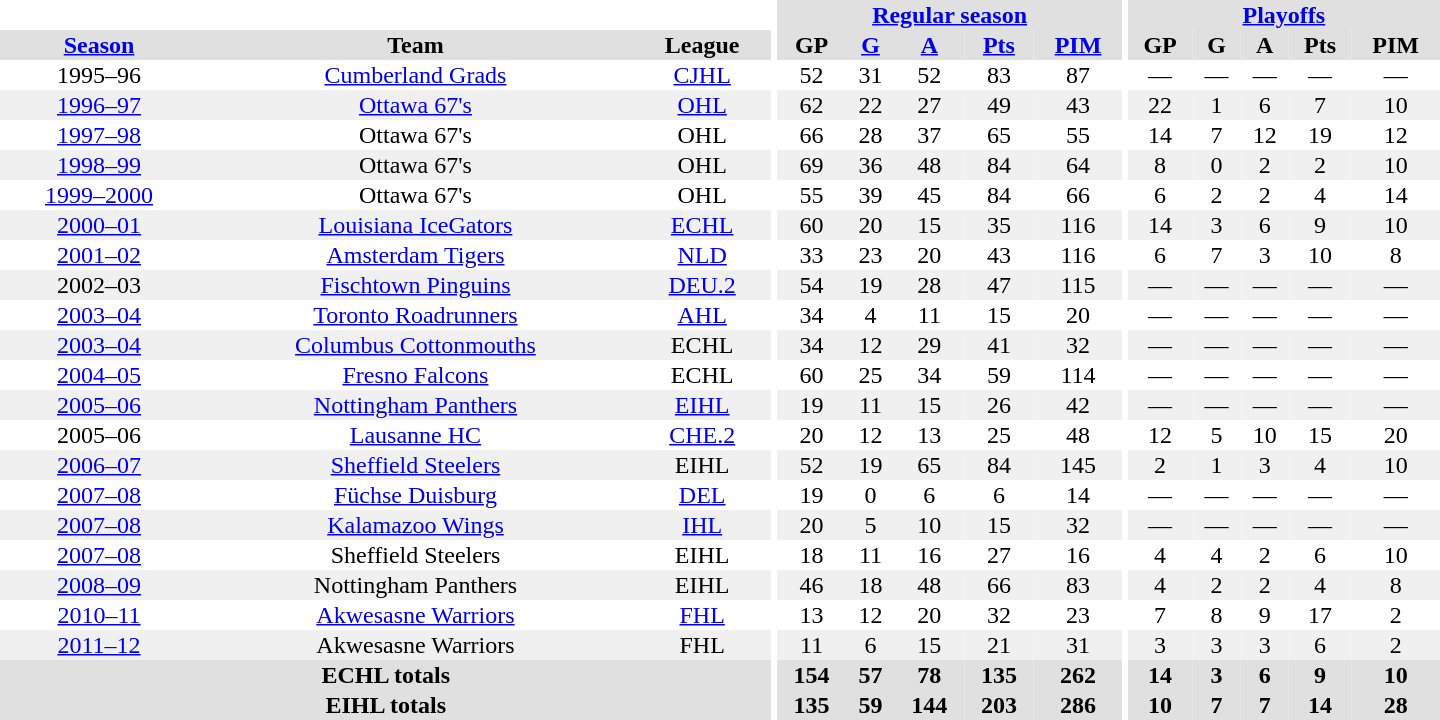<table border="0" cellpadding="1" cellspacing="0" style="text-align:center; width:60em">
<tr bgcolor="#e0e0e0">
<th colspan="3"  bgcolor="#ffffff"></th>
<th rowspan="100" bgcolor="#ffffff"></th>
<th colspan="5"><a href='#'>Regular season</a></th>
<th rowspan="100" bgcolor="#ffffff"></th>
<th colspan="5"><a href='#'>Playoffs</a></th>
</tr>
<tr bgcolor="#e0e0e0">
<th><a href='#'>Season</a></th>
<th>Team</th>
<th>League</th>
<th>GP</th>
<th><a href='#'>G</a></th>
<th><a href='#'>A</a></th>
<th><a href='#'>Pts</a></th>
<th><a href='#'>PIM</a></th>
<th>GP</th>
<th>G</th>
<th>A</th>
<th>Pts</th>
<th>PIM</th>
</tr>
<tr>
<td>1995–96</td>
<td><a href='#'>Cumberland Grads</a></td>
<td><a href='#'>CJHL</a></td>
<td>52</td>
<td>31</td>
<td>52</td>
<td>83</td>
<td>87</td>
<td>—</td>
<td>—</td>
<td>—</td>
<td>—</td>
<td>—</td>
</tr>
<tr bgcolor="#f0f0f0">
<td><a href='#'>1996–97</a></td>
<td><a href='#'>Ottawa 67's</a></td>
<td><a href='#'>OHL</a></td>
<td>62</td>
<td>22</td>
<td>27</td>
<td>49</td>
<td>43</td>
<td>22</td>
<td>1</td>
<td>6</td>
<td>7</td>
<td>10</td>
</tr>
<tr>
<td><a href='#'>1997–98</a></td>
<td>Ottawa 67's</td>
<td>OHL</td>
<td>66</td>
<td>28</td>
<td>37</td>
<td>65</td>
<td>55</td>
<td>14</td>
<td>7</td>
<td>12</td>
<td>19</td>
<td>12</td>
</tr>
<tr bgcolor="#f0f0f0">
<td><a href='#'>1998–99</a></td>
<td>Ottawa 67's</td>
<td>OHL</td>
<td>69</td>
<td>36</td>
<td>48</td>
<td>84</td>
<td>64</td>
<td>8</td>
<td>0</td>
<td>2</td>
<td>2</td>
<td>10</td>
</tr>
<tr>
<td><a href='#'>1999–2000</a></td>
<td>Ottawa 67's</td>
<td>OHL</td>
<td>55</td>
<td>39</td>
<td>45</td>
<td>84</td>
<td>66</td>
<td>6</td>
<td>2</td>
<td>2</td>
<td>4</td>
<td>14</td>
</tr>
<tr bgcolor="#f0f0f0">
<td><a href='#'>2000–01</a></td>
<td><a href='#'>Louisiana IceGators</a></td>
<td><a href='#'>ECHL</a></td>
<td>60</td>
<td>20</td>
<td>15</td>
<td>35</td>
<td>116</td>
<td>14</td>
<td>3</td>
<td>6</td>
<td>9</td>
<td>10</td>
</tr>
<tr>
<td><a href='#'>2001–02</a></td>
<td><a href='#'>Amsterdam Tigers</a></td>
<td><a href='#'>NLD</a></td>
<td>33</td>
<td>23</td>
<td>20</td>
<td>43</td>
<td>116</td>
<td>6</td>
<td>7</td>
<td>3</td>
<td>10</td>
<td>8</td>
</tr>
<tr bgcolor="#f0f0f0">
<td>2002–03</td>
<td><a href='#'>Fischtown Pinguins</a></td>
<td><a href='#'>DEU.2</a></td>
<td>54</td>
<td>19</td>
<td>28</td>
<td>47</td>
<td>115</td>
<td>—</td>
<td>—</td>
<td>—</td>
<td>—</td>
<td>—</td>
</tr>
<tr>
<td><a href='#'>2003–04</a></td>
<td><a href='#'>Toronto Roadrunners</a></td>
<td><a href='#'>AHL</a></td>
<td>34</td>
<td>4</td>
<td>11</td>
<td>15</td>
<td>20</td>
<td>—</td>
<td>—</td>
<td>—</td>
<td>—</td>
<td>—</td>
</tr>
<tr bgcolor="#f0f0f0">
<td><a href='#'>2003–04</a></td>
<td><a href='#'>Columbus Cottonmouths</a></td>
<td>ECHL</td>
<td>34</td>
<td>12</td>
<td>29</td>
<td>41</td>
<td>32</td>
<td>—</td>
<td>—</td>
<td>—</td>
<td>—</td>
<td>—</td>
</tr>
<tr>
<td><a href='#'>2004–05</a></td>
<td><a href='#'>Fresno Falcons</a></td>
<td>ECHL</td>
<td>60</td>
<td>25</td>
<td>34</td>
<td>59</td>
<td>114</td>
<td>—</td>
<td>—</td>
<td>—</td>
<td>—</td>
<td>—</td>
</tr>
<tr bgcolor="#f0f0f0">
<td><a href='#'>2005–06</a></td>
<td><a href='#'>Nottingham Panthers</a></td>
<td><a href='#'>EIHL</a></td>
<td>19</td>
<td>11</td>
<td>15</td>
<td>26</td>
<td>42</td>
<td>—</td>
<td>—</td>
<td>—</td>
<td>—</td>
<td>—</td>
</tr>
<tr>
<td>2005–06</td>
<td><a href='#'>Lausanne HC</a></td>
<td><a href='#'>CHE.2</a></td>
<td>20</td>
<td>12</td>
<td>13</td>
<td>25</td>
<td>48</td>
<td>12</td>
<td>5</td>
<td>10</td>
<td>15</td>
<td>20</td>
</tr>
<tr bgcolor="#f0f0f0">
<td><a href='#'>2006–07</a></td>
<td><a href='#'>Sheffield Steelers</a></td>
<td>EIHL</td>
<td>52</td>
<td>19</td>
<td>65</td>
<td>84</td>
<td>145</td>
<td>2</td>
<td>1</td>
<td>3</td>
<td>4</td>
<td>10</td>
</tr>
<tr>
<td><a href='#'>2007–08</a></td>
<td><a href='#'>Füchse Duisburg</a></td>
<td><a href='#'>DEL</a></td>
<td>19</td>
<td>0</td>
<td>6</td>
<td>6</td>
<td>14</td>
<td>—</td>
<td>—</td>
<td>—</td>
<td>—</td>
<td>—</td>
</tr>
<tr bgcolor="#f0f0f0">
<td><a href='#'>2007–08</a></td>
<td><a href='#'>Kalamazoo Wings</a></td>
<td><a href='#'>IHL</a></td>
<td>20</td>
<td>5</td>
<td>10</td>
<td>15</td>
<td>32</td>
<td>—</td>
<td>—</td>
<td>—</td>
<td>—</td>
<td>—</td>
</tr>
<tr>
<td><a href='#'>2007–08</a></td>
<td>Sheffield Steelers</td>
<td>EIHL</td>
<td>18</td>
<td>11</td>
<td>16</td>
<td>27</td>
<td>16</td>
<td>4</td>
<td>4</td>
<td>2</td>
<td>6</td>
<td>10</td>
</tr>
<tr bgcolor="#f0f0f0">
<td><a href='#'>2008–09</a></td>
<td>Nottingham Panthers</td>
<td>EIHL</td>
<td>46</td>
<td>18</td>
<td>48</td>
<td>66</td>
<td>83</td>
<td>4</td>
<td>2</td>
<td>2</td>
<td>4</td>
<td>8</td>
</tr>
<tr>
<td><a href='#'>2010–11</a></td>
<td><a href='#'>Akwesasne Warriors</a></td>
<td><a href='#'>FHL</a></td>
<td>13</td>
<td>12</td>
<td>20</td>
<td>32</td>
<td>23</td>
<td>7</td>
<td>8</td>
<td>9</td>
<td>17</td>
<td>2</td>
</tr>
<tr bgcolor="#f0f0f0">
<td><a href='#'>2011–12</a></td>
<td>Akwesasne Warriors</td>
<td>FHL</td>
<td>11</td>
<td>6</td>
<td>15</td>
<td>21</td>
<td>31</td>
<td>3</td>
<td>3</td>
<td>3</td>
<td>6</td>
<td>2</td>
</tr>
<tr bgcolor="#e0e0e0">
<th colspan="3">ECHL totals</th>
<th>154</th>
<th>57</th>
<th>78</th>
<th>135</th>
<th>262</th>
<th>14</th>
<th>3</th>
<th>6</th>
<th>9</th>
<th>10</th>
</tr>
<tr bgcolor="#e0e0e0">
<th colspan="3">EIHL totals</th>
<th>135</th>
<th>59</th>
<th>144</th>
<th>203</th>
<th>286</th>
<th>10</th>
<th>7</th>
<th>7</th>
<th>14</th>
<th>28</th>
</tr>
</table>
